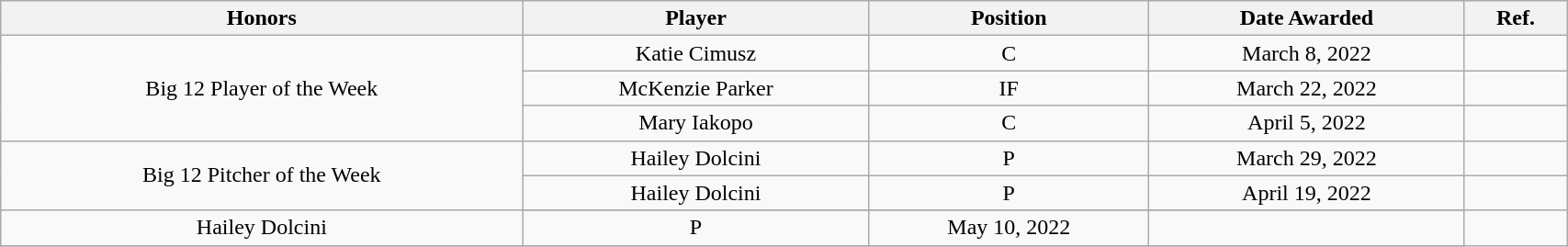<table class="wikitable" style="width: 90%;text-align: center;">
<tr>
<th style=>Honors</th>
<th style=>Player</th>
<th style=>Position</th>
<th style=>Date Awarded</th>
<th style=>Ref.</th>
</tr>
<tr align="center">
<td rowspan="3">Big 12 Player of the Week</td>
<td>Katie Cimusz</td>
<td>C</td>
<td>March 8, 2022</td>
<td></td>
</tr>
<tr>
<td>McKenzie Parker</td>
<td>IF</td>
<td>March 22, 2022</td>
<td></td>
</tr>
<tr>
<td>Mary Iakopo</td>
<td>C</td>
<td>April 5, 2022</td>
<td></td>
</tr>
<tr>
<td rowspan="3">Big 12 Pitcher of the Week</td>
<td>Hailey Dolcini</td>
<td>P</td>
<td>March 29, 2022</td>
<td></td>
</tr>
<tr>
<td>Hailey Dolcini</td>
<td>P</td>
<td>April 19, 2022</td>
<td></td>
</tr>
<tr>
</tr>
<tr>
<td>Hailey Dolcini</td>
<td>P</td>
<td>May 10, 2022</td>
<td></td>
</tr>
<tr>
</tr>
</table>
